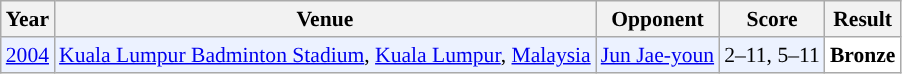<table class="sortable wikitable" style="font-size:90%;">
<tr>
<th>Year</th>
<th>Venue</th>
<th>Opponent</th>
<th>Score</th>
<th>Result</th>
</tr>
<tr style="background:#ECF2FF">
<td align="center"><a href='#'>2004</a></td>
<td align="left"><a href='#'>Kuala Lumpur Badminton Stadium</a>, <a href='#'>Kuala Lumpur</a>, <a href='#'>Malaysia</a></td>
<td align="left"> <a href='#'>Jun Jae-youn</a></td>
<td align="left">2–11, 5–11</td>
<td style="text-align:left; background:white"> <strong>Bronze</strong></td>
</tr>
</table>
